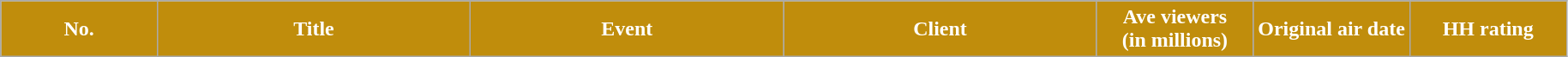<table class="wikitable plainrowheaders">
<tr style="background:#BCC9D2; color:white;">
<th style="background-color: #C08D0C;" width="10%">No.</th>
<th style="background-color: #C08D0C;" width="20%">Title</th>
<th style="background-color: #C08D0C;" width="20%">Event</th>
<th style="background-color: #C08D0C;" width="20%">Client</th>
<th style="background-color: #C08D0C;" width="10%">Ave viewers<br>(in millions)</th>
<th style="background-color: #C08D0C;" width="10%">Original air date</th>
<th style="background-color: #C08D0C;" width="10%">HH rating<br>




</th>
</tr>
</table>
